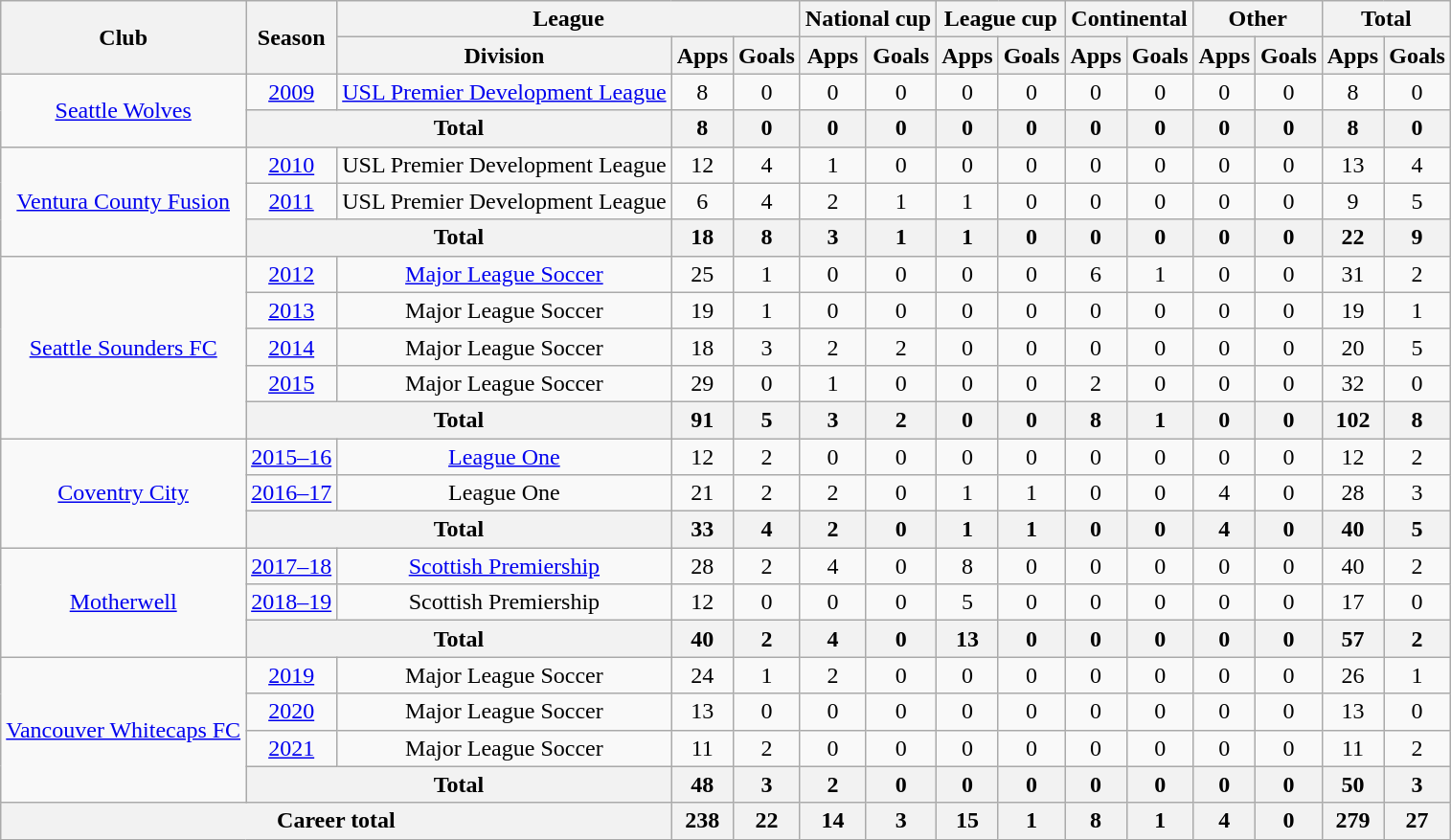<table class="wikitable" style="text-align: center;">
<tr>
<th rowspan="2">Club</th>
<th rowspan="2">Season</th>
<th colspan="3">League</th>
<th colspan="2">National cup</th>
<th colspan="2">League cup</th>
<th colspan="2">Continental</th>
<th colspan="2">Other</th>
<th colspan="2">Total</th>
</tr>
<tr>
<th>Division</th>
<th>Apps</th>
<th>Goals</th>
<th>Apps</th>
<th>Goals</th>
<th>Apps</th>
<th>Goals</th>
<th>Apps</th>
<th>Goals</th>
<th>Apps</th>
<th>Goals</th>
<th>Apps</th>
<th>Goals</th>
</tr>
<tr>
<td rowspan="2"><a href='#'>Seattle Wolves</a></td>
<td><a href='#'>2009</a></td>
<td><a href='#'>USL Premier Development League</a></td>
<td>8</td>
<td>0</td>
<td>0</td>
<td>0</td>
<td>0</td>
<td>0</td>
<td>0</td>
<td>0</td>
<td>0</td>
<td>0</td>
<td>8</td>
<td>0</td>
</tr>
<tr>
<th colspan="2">Total</th>
<th>8</th>
<th>0</th>
<th>0</th>
<th>0</th>
<th>0</th>
<th>0</th>
<th>0</th>
<th>0</th>
<th>0</th>
<th>0</th>
<th>8</th>
<th>0</th>
</tr>
<tr>
<td rowspan="3"><a href='#'>Ventura County Fusion</a></td>
<td><a href='#'>2010</a></td>
<td>USL Premier Development League</td>
<td>12</td>
<td>4</td>
<td>1</td>
<td>0</td>
<td>0</td>
<td>0</td>
<td>0</td>
<td>0</td>
<td>0</td>
<td>0</td>
<td>13</td>
<td>4</td>
</tr>
<tr>
<td><a href='#'>2011</a></td>
<td>USL Premier Development League</td>
<td>6</td>
<td>4</td>
<td>2</td>
<td>1</td>
<td>1</td>
<td>0</td>
<td>0</td>
<td>0</td>
<td>0</td>
<td>0</td>
<td>9</td>
<td>5</td>
</tr>
<tr>
<th colspan="2">Total</th>
<th>18</th>
<th>8</th>
<th>3</th>
<th>1</th>
<th>1</th>
<th>0</th>
<th>0</th>
<th>0</th>
<th>0</th>
<th>0</th>
<th>22</th>
<th>9</th>
</tr>
<tr>
<td rowspan="5"><a href='#'>Seattle Sounders FC</a></td>
<td><a href='#'>2012</a></td>
<td><a href='#'>Major League Soccer</a></td>
<td>25</td>
<td>1</td>
<td>0</td>
<td>0</td>
<td>0</td>
<td>0</td>
<td>6</td>
<td>1</td>
<td>0</td>
<td>0</td>
<td>31</td>
<td>2</td>
</tr>
<tr>
<td><a href='#'>2013</a></td>
<td>Major League Soccer</td>
<td>19</td>
<td>1</td>
<td>0</td>
<td>0</td>
<td>0</td>
<td>0</td>
<td>0</td>
<td>0</td>
<td>0</td>
<td>0</td>
<td>19</td>
<td>1</td>
</tr>
<tr>
<td><a href='#'>2014</a></td>
<td>Major League Soccer</td>
<td>18</td>
<td>3</td>
<td>2</td>
<td>2</td>
<td>0</td>
<td>0</td>
<td>0</td>
<td>0</td>
<td>0</td>
<td>0</td>
<td>20</td>
<td>5</td>
</tr>
<tr>
<td><a href='#'>2015</a></td>
<td>Major League Soccer</td>
<td>29</td>
<td>0</td>
<td>1</td>
<td>0</td>
<td>0</td>
<td>0</td>
<td>2</td>
<td>0</td>
<td>0</td>
<td>0</td>
<td>32</td>
<td>0</td>
</tr>
<tr>
<th colspan="2">Total</th>
<th>91</th>
<th>5</th>
<th>3</th>
<th>2</th>
<th>0</th>
<th>0</th>
<th>8</th>
<th>1</th>
<th>0</th>
<th>0</th>
<th>102</th>
<th>8</th>
</tr>
<tr>
<td rowspan="3"><a href='#'>Coventry City</a></td>
<td><a href='#'>2015–16</a></td>
<td><a href='#'>League One</a></td>
<td>12</td>
<td>2</td>
<td>0</td>
<td>0</td>
<td>0</td>
<td>0</td>
<td>0</td>
<td>0</td>
<td>0</td>
<td>0</td>
<td>12</td>
<td>2</td>
</tr>
<tr>
<td><a href='#'>2016–17</a></td>
<td>League One</td>
<td>21</td>
<td>2</td>
<td>2</td>
<td>0</td>
<td>1</td>
<td>1</td>
<td>0</td>
<td>0</td>
<td>4</td>
<td>0</td>
<td>28</td>
<td>3</td>
</tr>
<tr>
<th colspan="2">Total</th>
<th>33</th>
<th>4</th>
<th>2</th>
<th>0</th>
<th>1</th>
<th>1</th>
<th>0</th>
<th>0</th>
<th>4</th>
<th>0</th>
<th>40</th>
<th>5</th>
</tr>
<tr>
<td rowspan="3"><a href='#'>Motherwell</a></td>
<td><a href='#'>2017–18</a></td>
<td><a href='#'>Scottish Premiership</a></td>
<td>28</td>
<td>2</td>
<td>4</td>
<td>0</td>
<td>8</td>
<td>0</td>
<td>0</td>
<td>0</td>
<td>0</td>
<td>0</td>
<td>40</td>
<td>2</td>
</tr>
<tr>
<td><a href='#'>2018–19</a></td>
<td>Scottish Premiership</td>
<td>12</td>
<td>0</td>
<td>0</td>
<td>0</td>
<td>5</td>
<td>0</td>
<td>0</td>
<td>0</td>
<td>0</td>
<td>0</td>
<td>17</td>
<td>0</td>
</tr>
<tr>
<th colspan=2>Total</th>
<th>40</th>
<th>2</th>
<th>4</th>
<th>0</th>
<th>13</th>
<th>0</th>
<th>0</th>
<th>0</th>
<th>0</th>
<th>0</th>
<th>57</th>
<th>2</th>
</tr>
<tr>
<td rowspan="4"><a href='#'>Vancouver Whitecaps FC</a></td>
<td><a href='#'>2019</a></td>
<td>Major League Soccer</td>
<td>24</td>
<td>1</td>
<td>2</td>
<td>0</td>
<td>0</td>
<td>0</td>
<td>0</td>
<td>0</td>
<td>0</td>
<td>0</td>
<td>26</td>
<td>1</td>
</tr>
<tr>
<td><a href='#'>2020</a></td>
<td>Major League Soccer</td>
<td>13</td>
<td>0</td>
<td>0</td>
<td>0</td>
<td>0</td>
<td>0</td>
<td>0</td>
<td>0</td>
<td>0</td>
<td>0</td>
<td>13</td>
<td>0</td>
</tr>
<tr>
<td><a href='#'>2021</a></td>
<td>Major League Soccer</td>
<td>11</td>
<td>2</td>
<td>0</td>
<td>0</td>
<td>0</td>
<td>0</td>
<td>0</td>
<td>0</td>
<td>0</td>
<td>0</td>
<td>11</td>
<td>2</td>
</tr>
<tr>
<th colspan="2">Total</th>
<th>48</th>
<th>3</th>
<th>2</th>
<th>0</th>
<th>0</th>
<th>0</th>
<th>0</th>
<th>0</th>
<th>0</th>
<th>0</th>
<th>50</th>
<th>3</th>
</tr>
<tr>
<th colspan="3">Career total</th>
<th>238</th>
<th>22</th>
<th>14</th>
<th>3</th>
<th>15</th>
<th>1</th>
<th>8</th>
<th>1</th>
<th>4</th>
<th>0</th>
<th>279</th>
<th>27</th>
</tr>
</table>
